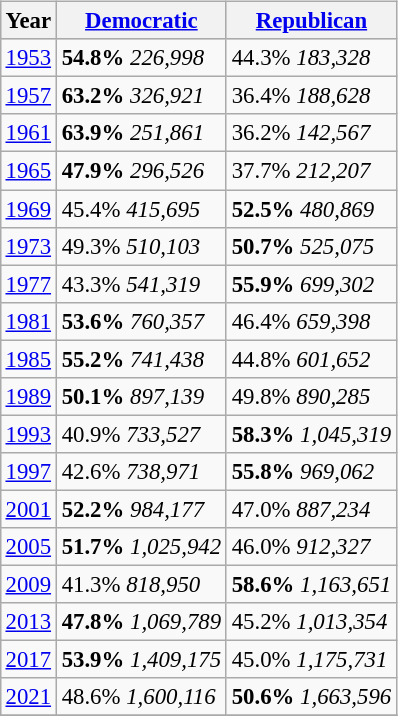<table class="wikitable" style="float:right; margin:1em; font-size:95%;">
<tr style="background:lightgrey;">
<th>Year</th>
<th><a href='#'>Democratic</a></th>
<th><a href='#'>Republican</a></th>
</tr>
<tr>
<td><a href='#'>1953</a></td>
<td><strong>54.8%</strong> <em>226,998</em></td>
<td>44.3% <em>183,328</em></td>
</tr>
<tr>
<td><a href='#'>1957</a></td>
<td><strong>63.2%</strong> <em>326,921</em></td>
<td>36.4% <em>188,628</em></td>
</tr>
<tr>
<td><a href='#'>1961</a></td>
<td><strong>63.9%</strong> <em>251,861</em></td>
<td>36.2% <em>142,567</em></td>
</tr>
<tr>
<td><a href='#'>1965</a></td>
<td><strong>47.9%</strong> <em>296,526</em></td>
<td>37.7% <em>212,207</em></td>
</tr>
<tr>
<td><a href='#'>1969</a></td>
<td>45.4% <em>415,695</em></td>
<td><strong>52.5%</strong> <em>480,869</em></td>
</tr>
<tr>
<td><a href='#'>1973</a></td>
<td>49.3% <em>510,103</em></td>
<td><strong>50.7%</strong> <em>525,075</em></td>
</tr>
<tr>
<td><a href='#'>1977</a></td>
<td>43.3% <em>541,319</em></td>
<td><strong>55.9%</strong> <em>699,302</em></td>
</tr>
<tr>
<td><a href='#'>1981</a></td>
<td><strong>53.6%</strong> <em>760,357</em></td>
<td>46.4% <em>659,398</em></td>
</tr>
<tr>
<td><a href='#'>1985</a></td>
<td><strong>55.2%</strong> <em>741,438</em></td>
<td>44.8% <em>601,652</em></td>
</tr>
<tr>
<td><a href='#'>1989</a></td>
<td><strong>50.1%</strong> <em>897,139</em></td>
<td>49.8% <em>890,285</em></td>
</tr>
<tr>
<td><a href='#'>1993</a></td>
<td>40.9% <em>733,527</em></td>
<td><strong>58.3%</strong> <em>1,045,319</em></td>
</tr>
<tr>
<td><a href='#'>1997</a></td>
<td>42.6% <em>738,971</em></td>
<td><strong>55.8%</strong> <em>969,062</em></td>
</tr>
<tr>
<td><a href='#'>2001</a></td>
<td><strong>52.2%</strong> <em>984,177</em></td>
<td>47.0% <em>887,234</em></td>
</tr>
<tr>
<td><a href='#'>2005</a></td>
<td><strong>51.7%</strong> <em>1,025,942</em></td>
<td>46.0% <em>912,327</em></td>
</tr>
<tr>
<td><a href='#'>2009</a></td>
<td>41.3% <em>818,950</em></td>
<td><strong>58.6%</strong> <em>1,163,651</em></td>
</tr>
<tr>
<td><a href='#'>2013</a></td>
<td><strong>47.8%</strong> <em>1,069,789</em></td>
<td>45.2% <em>1,013,354</em></td>
</tr>
<tr>
<td><a href='#'>2017</a></td>
<td><strong>53.9%</strong> <em>1,409,175</em></td>
<td>45.0% <em>1,175,731</em></td>
</tr>
<tr>
<td><a href='#'>2021</a></td>
<td>48.6% <em>1,600,116</em></td>
<td><strong>50.6%</strong> <em>1,663,596</em></td>
</tr>
<tr>
</tr>
</table>
